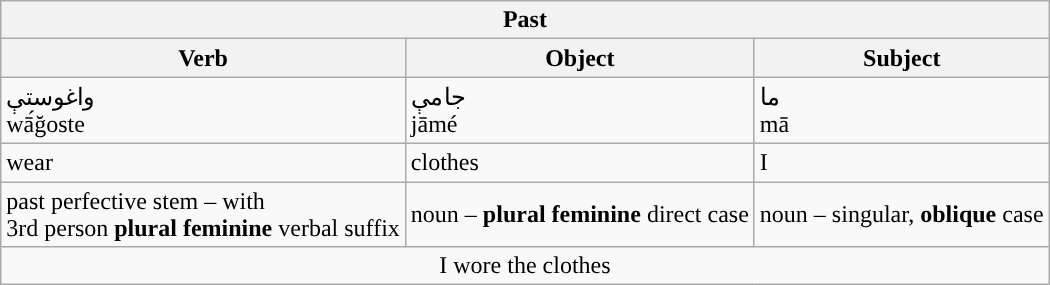<table class="wikitable">
<tr>
<th colspan="3">Past</th>
</tr>
<tr>
<th>Verb</th>
<th>Object</th>
<th>Subject</th>
</tr>
<tr>
<td>واغوستې<br>wā́ğoste</td>
<td>جامې<br>jāmé</td>
<td>ما<br>mā</td>
</tr>
<tr>
<td>wear</td>
<td>clothes</td>
<td>I</td>
</tr>
<tr>
<td>past perfective stem – with<br>3rd person <strong>plural</strong> <strong>feminine</strong> verbal suffix</td>
<td>noun – <strong>plural feminine</strong> direct case</td>
<td>noun – singular, <strong>oblique</strong> case</td>
</tr>
<tr>
<td colspan="3" style="text-align:center;">I wore the clothes</td>
</tr>
</table>
